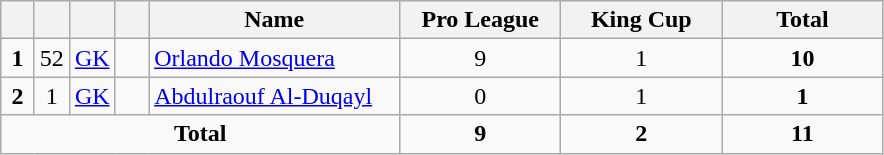<table class="wikitable" style="text-align:center">
<tr>
<th width=15></th>
<th width=15></th>
<th width=15></th>
<th width=15></th>
<th width=160>Name</th>
<th width=100>Pro League</th>
<th width=100>King Cup</th>
<th width=100>Total</th>
</tr>
<tr>
<td><strong>1</strong></td>
<td>52</td>
<td><a href='#'>GK</a></td>
<td></td>
<td align=left><a href='#'>Orlando Mosquera</a></td>
<td>9</td>
<td>1</td>
<td><strong>10</strong></td>
</tr>
<tr>
<td><strong>2</strong></td>
<td>1</td>
<td><a href='#'>GK</a></td>
<td></td>
<td align=left><a href='#'>Abdulraouf Al-Duqayl</a></td>
<td>0</td>
<td>1</td>
<td><strong>1</strong></td>
</tr>
<tr>
<td colspan=5><strong>Total</strong></td>
<td><strong>9</strong></td>
<td><strong>2</strong></td>
<td><strong>11</strong></td>
</tr>
</table>
